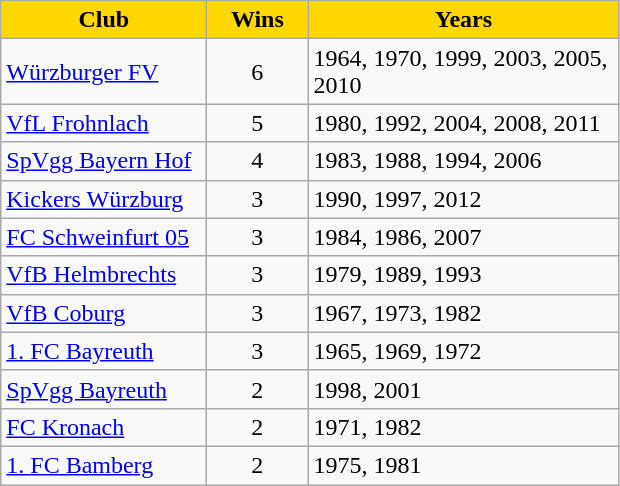<table class="wikitable">
<tr align="center" style="background:#FFD700">
<td width="130"><strong>Club</strong></td>
<td width="60"><strong>Wins</strong></td>
<td width="200"><strong>Years</strong></td>
</tr>
<tr>
<td><a href='#'>Würzburger FV</a></td>
<td align="center">6</td>
<td>1964, 1970, 1999, 2003, 2005, 2010</td>
</tr>
<tr>
<td><a href='#'>VfL Frohnlach</a></td>
<td align="center">5</td>
<td>1980, 1992, 2004, 2008, 2011</td>
</tr>
<tr>
<td><a href='#'>SpVgg Bayern Hof</a></td>
<td align="center">4</td>
<td>1983, 1988, 1994, 2006</td>
</tr>
<tr>
<td><a href='#'>Kickers Würzburg</a></td>
<td align="center">3</td>
<td>1990, 1997, 2012</td>
</tr>
<tr>
<td><a href='#'>FC Schweinfurt 05</a></td>
<td align="center">3</td>
<td>1984, 1986, 2007</td>
</tr>
<tr>
<td><a href='#'>VfB Helmbrechts</a></td>
<td align="center">3</td>
<td>1979, 1989, 1993</td>
</tr>
<tr>
<td><a href='#'>VfB Coburg</a></td>
<td align="center">3</td>
<td>1967, 1973, 1982</td>
</tr>
<tr>
<td><a href='#'>1. FC Bayreuth</a></td>
<td align="center">3</td>
<td>1965, 1969, 1972</td>
</tr>
<tr>
<td><a href='#'>SpVgg Bayreuth</a></td>
<td align="center">2</td>
<td>1998, 2001</td>
</tr>
<tr>
<td><a href='#'>FC Kronach</a></td>
<td align="center">2</td>
<td>1971, 1982</td>
</tr>
<tr>
<td><a href='#'>1. FC Bamberg</a></td>
<td align="center">2</td>
<td>1975, 1981</td>
</tr>
</table>
